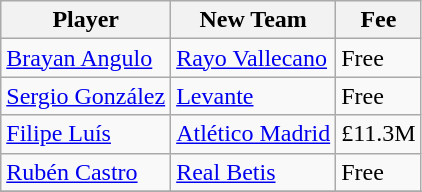<table class=wikitable>
<tr>
<th>Player</th>
<th>New Team</th>
<th>Fee</th>
</tr>
<tr>
<td> <a href='#'>Brayan Angulo</a></td>
<td> <a href='#'>Rayo Vallecano</a></td>
<td>Free</td>
</tr>
<tr>
<td> <a href='#'>Sergio González</a></td>
<td> <a href='#'>Levante</a></td>
<td>Free</td>
</tr>
<tr>
<td> <a href='#'>Filipe Luís</a></td>
<td> <a href='#'>Atlético Madrid</a></td>
<td>£11.3M</td>
</tr>
<tr>
<td> <a href='#'>Rubén Castro</a></td>
<td> <a href='#'>Real Betis</a></td>
<td>Free</td>
</tr>
<tr>
</tr>
</table>
